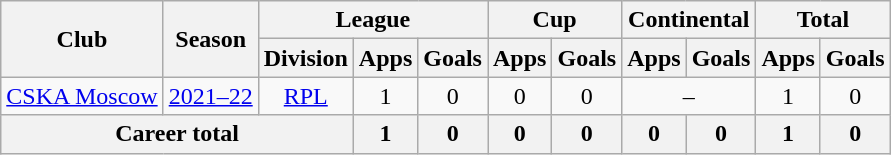<table class="wikitable" style="text-align: center;">
<tr>
<th rowspan=2>Club</th>
<th rowspan=2>Season</th>
<th colspan=3>League</th>
<th colspan=2>Cup</th>
<th colspan=2>Continental</th>
<th colspan=2>Total</th>
</tr>
<tr>
<th>Division</th>
<th>Apps</th>
<th>Goals</th>
<th>Apps</th>
<th>Goals</th>
<th>Apps</th>
<th>Goals</th>
<th>Apps</th>
<th>Goals</th>
</tr>
<tr>
<td><a href='#'>CSKA Moscow</a></td>
<td><a href='#'>2021–22</a></td>
<td><a href='#'>RPL</a></td>
<td>1</td>
<td>0</td>
<td>0</td>
<td>0</td>
<td colspan=2>–</td>
<td>1</td>
<td>0</td>
</tr>
<tr>
<th colspan=3>Career total</th>
<th>1</th>
<th>0</th>
<th>0</th>
<th>0</th>
<th>0</th>
<th>0</th>
<th>1</th>
<th>0</th>
</tr>
</table>
